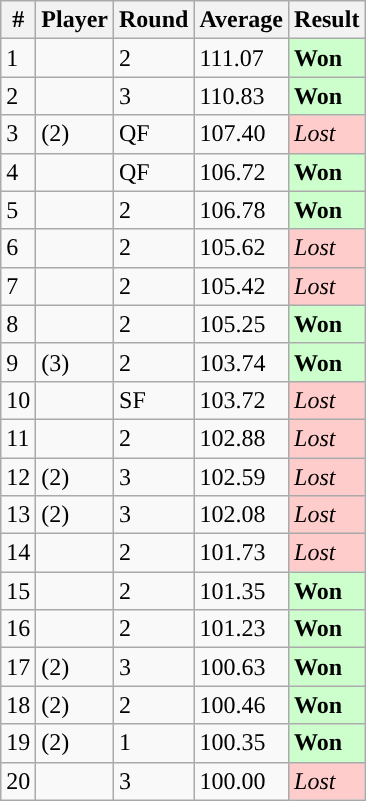<table class ="wikitable sortable">
<tr>
<th>#</th>
<th>Player</th>
<th>Round</th>
<th>Average</th>
<th>Result</th>
</tr>
<tr>
<td>1</td>
<td></td>
<td>2</td>
<td>111.07</td>
<td style="background:#CCFFCC;"><strong>Won</strong></td>
</tr>
<tr>
<td>2</td>
<td></td>
<td>3</td>
<td>110.83</td>
<td style="background:#CCFFCC;"><strong>Won</strong></td>
</tr>
<tr>
<td>3</td>
<td> (2)</td>
<td>QF</td>
<td>107.40</td>
<td style="background:#FFccCC;"><em>Lost</em></td>
</tr>
<tr>
<td>4</td>
<td></td>
<td>QF</td>
<td>106.72</td>
<td style="background:#CCFFCC;"><strong>Won</strong></td>
</tr>
<tr>
<td>5</td>
<td></td>
<td>2</td>
<td>106.78</td>
<td style="background:#CCFFCC;"><strong>Won</strong></td>
</tr>
<tr>
<td>6</td>
<td></td>
<td>2</td>
<td>105.62</td>
<td style="background:#FFccCC;"><em>Lost</em></td>
</tr>
<tr>
<td>7</td>
<td></td>
<td>2</td>
<td>105.42</td>
<td style="background:#FFccCC;"><em>Lost</em></td>
</tr>
<tr>
<td>8</td>
<td></td>
<td>2</td>
<td>105.25</td>
<td style="background:#CCFFCC;"><strong>Won</strong></td>
</tr>
<tr>
<td>9</td>
<td> (3)</td>
<td>2</td>
<td>103.74</td>
<td style="background:#CCFFCC;"><strong>Won</strong></td>
</tr>
<tr>
<td>10</td>
<td></td>
<td>SF</td>
<td>103.72</td>
<td style="background:#FFccCC;"><em>Lost</em></td>
</tr>
<tr>
<td>11</td>
<td></td>
<td>2</td>
<td>102.88</td>
<td style="background:#FFccCC;"><em>Lost</em></td>
</tr>
<tr>
<td>12</td>
<td> (2)</td>
<td>3</td>
<td>102.59</td>
<td style="background:#FFccCC;"><em>Lost</em></td>
</tr>
<tr>
<td>13</td>
<td> (2)</td>
<td>3</td>
<td>102.08</td>
<td style="background:#FFccCC;"><em>Lost</em></td>
</tr>
<tr>
<td>14</td>
<td></td>
<td>2</td>
<td>101.73</td>
<td style="background:#FFccCC;"><em>Lost</em></td>
</tr>
<tr>
<td>15</td>
<td></td>
<td>2</td>
<td>101.35</td>
<td style="background:#CCFFCC;"><strong>Won</strong></td>
</tr>
<tr>
<td>16</td>
<td></td>
<td>2</td>
<td>101.23</td>
<td style="background:#CCFFCC;"><strong>Won</strong></td>
</tr>
<tr>
<td>17</td>
<td> (2)</td>
<td>3</td>
<td>100.63</td>
<td style="background:#CCFFCC;"><strong>Won</strong></td>
</tr>
<tr>
<td>18</td>
<td> (2)</td>
<td>2</td>
<td>100.46</td>
<td style="background:#CCFFCC;"><strong>Won</strong></td>
</tr>
<tr>
<td>19</td>
<td> (2)</td>
<td>1</td>
<td>100.35</td>
<td style="background:#CCFFCC;"><strong>Won</strong></td>
</tr>
<tr>
<td>20</td>
<td></td>
<td>3</td>
<td>100.00</td>
<td style="background:#FFccCC;"><em>Lost</em></td>
</tr>
</table>
